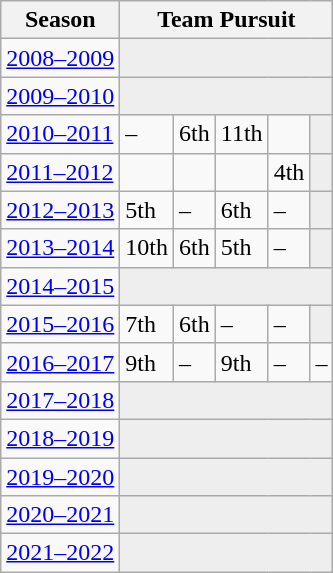<table class="wikitable" style="display: inline-table;">
<tr>
<th>Season</th>
<th colspan="14">Team Pursuit</th>
</tr>
<tr>
<td><a href='#'>2008–2009</a></td>
<td colspan="12" bgcolor=#EEEEEE></td>
</tr>
<tr>
<td><a href='#'>2009–2010</a></td>
<td colspan="12" bgcolor=#EEEEEE></td>
</tr>
<tr>
<td><a href='#'>2010–2011</a></td>
<td>–</td>
<td>6th</td>
<td>11th</td>
<td></td>
<td colspan="12" bgcolor=#EEEEEE></td>
</tr>
<tr>
<td><a href='#'>2011–2012</a></td>
<td></td>
<td></td>
<td></td>
<td>4th</td>
<td colspan="12" bgcolor=#EEEEEE></td>
</tr>
<tr>
<td><a href='#'>2012–2013</a></td>
<td>5th</td>
<td>–</td>
<td>6th</td>
<td>–</td>
<td colspan="12" bgcolor=#EEEEEE></td>
</tr>
<tr>
<td><a href='#'>2013–2014</a></td>
<td>10th</td>
<td>6th</td>
<td>5th</td>
<td>–</td>
<td colspan="12" bgcolor=#EEEEEE></td>
</tr>
<tr>
<td><a href='#'>2014–2015</a></td>
<td colspan="12" bgcolor=#EEEEEE></td>
</tr>
<tr>
<td><a href='#'>2015–2016</a></td>
<td>7th</td>
<td>6th</td>
<td>–</td>
<td>–</td>
<td colspan="12" bgcolor=#EEEEEE></td>
</tr>
<tr>
<td><a href='#'>2016–2017</a></td>
<td>9th</td>
<td>–</td>
<td>9th</td>
<td>–</td>
<td>–</td>
</tr>
<tr>
<td><a href='#'>2017–2018</a></td>
<td colspan="12" bgcolor=#EEEEEE></td>
</tr>
<tr>
<td><a href='#'>2018–2019</a></td>
<td colspan="12" bgcolor=#EEEEEE></td>
</tr>
<tr>
<td><a href='#'>2019–2020</a></td>
<td colspan="12" bgcolor=#EEEEEE></td>
</tr>
<tr>
<td><a href='#'>2020–2021</a></td>
<td colspan="12" bgcolor=#EEEEEE></td>
</tr>
<tr>
<td><a href='#'>2021–2022</a></td>
<td colspan="12" bgcolor=#EEEEEE></td>
</tr>
</table>
